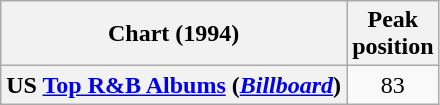<table class="wikitable sortable plainrowheaders" style="text-align:center">
<tr>
<th scope="col">Chart (1994)</th>
<th scope="col">Peak<br> position</th>
</tr>
<tr>
<th scope="row">US <a href='#'>Top R&B Albums</a> (<em><a href='#'>Billboard</a></em>)</th>
<td>83</td>
</tr>
</table>
